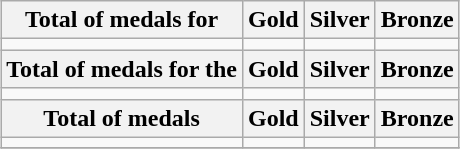<table class="wikitable"  style="margin: auto">
<tr>
<th>Total of medals for </th>
<th>Gold</th>
<th>Silver</th>
<th>Bronze</th>
</tr>
<tr>
<td></td>
<td></td>
<td></td>
<td></td>
</tr>
<tr>
<th>Total of medals for the </th>
<th>Gold</th>
<th>Silver</th>
<th>Bronze</th>
</tr>
<tr>
<td></td>
<td></td>
<td></td>
<td></td>
</tr>
<tr>
<th>Total of medals</th>
<th>Gold</th>
<th>Silver</th>
<th>Bronze</th>
</tr>
<tr>
<td></td>
<td></td>
<td></td>
<td></td>
</tr>
<tr>
</tr>
</table>
